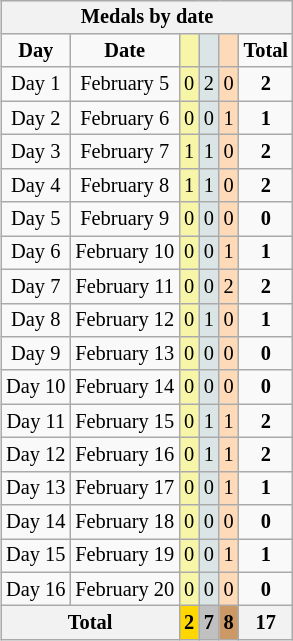<table class=wikitable style=font-size:85%;float:right>
<tr bgcolor=EFEFEF>
<th colspan=6>Medals by date</th>
</tr>
<tr align=center>
<td><strong>Day</strong></td>
<td><strong>Date</strong></td>
<td bgcolor=F7F6A8></td>
<td bgcolor=DCE5E5></td>
<td bgcolor=FFDAB9></td>
<td><strong>Total</strong></td>
</tr>
<tr align=center>
<td>Day 1</td>
<td>February 5</td>
<td bgcolor=F7F6A8>0</td>
<td bgcolor=DCE5E5>2</td>
<td bgcolor=FFDAB9>0</td>
<td><strong>2</strong></td>
</tr>
<tr align=center>
<td>Day 2</td>
<td>February 6</td>
<td bgcolor=F7F6A8>0</td>
<td bgcolor=DCE5E5>0</td>
<td bgcolor=FFDAB9>1</td>
<td><strong>1</strong></td>
</tr>
<tr align=center>
<td>Day 3</td>
<td>February 7</td>
<td bgcolor=F7F6A8>1</td>
<td bgcolor=DCE5E5>1</td>
<td bgcolor=FFDAB9>0</td>
<td><strong>2</strong></td>
</tr>
<tr align=center>
<td>Day 4</td>
<td>February 8</td>
<td bgcolor=F7F6A8>1</td>
<td bgcolor=DCE5E5>1</td>
<td bgcolor=FFDAB9>0</td>
<td><strong>2</strong></td>
</tr>
<tr align=center>
<td>Day 5</td>
<td>February 9</td>
<td bgcolor=F7F6A8>0</td>
<td bgcolor=DCE5E5>0</td>
<td bgcolor=FFDAB9>0</td>
<td><strong>0</strong></td>
</tr>
<tr align=center>
<td>Day 6</td>
<td>February 10</td>
<td bgcolor=F7F6A8>0</td>
<td bgcolor=DCE5E5>0</td>
<td bgcolor=FFDAB9>1</td>
<td><strong>1</strong></td>
</tr>
<tr align=center>
<td>Day 7</td>
<td>February 11</td>
<td bgcolor=F7F6A8>0</td>
<td bgcolor=DCE5E5>0</td>
<td bgcolor=FFDAB9>2</td>
<td><strong>2</strong></td>
</tr>
<tr align=center>
<td>Day 8</td>
<td>February 12</td>
<td bgcolor=F7F6A8>0</td>
<td bgcolor=DCE5E5>1</td>
<td bgcolor=FFDAB9>0</td>
<td><strong>1</strong></td>
</tr>
<tr align=center>
<td>Day 9</td>
<td>February 13</td>
<td bgcolor=F7F6A8>0</td>
<td bgcolor=DCE5E5>0</td>
<td bgcolor=FFDAB9>0</td>
<td><strong>0</strong></td>
</tr>
<tr align=center>
<td>Day 10</td>
<td>February 14</td>
<td bgcolor=F7F6A8>0</td>
<td bgcolor=DCE5E5>0</td>
<td bgcolor=FFDAB9>0</td>
<td><strong>0</strong></td>
</tr>
<tr align=center>
<td>Day 11</td>
<td>February 15</td>
<td bgcolor=F7F6A8>0</td>
<td bgcolor=DCE5E5>1</td>
<td bgcolor=FFDAB9>1</td>
<td><strong>2</strong></td>
</tr>
<tr align=center>
<td>Day 12</td>
<td>February 16</td>
<td bgcolor=F7F6A8>0</td>
<td bgcolor=DCE5E5>1</td>
<td bgcolor=FFDAB9>1</td>
<td><strong>2</strong></td>
</tr>
<tr align=center>
<td>Day 13</td>
<td>February 17</td>
<td bgcolor=F7F6A8>0</td>
<td bgcolor=DCE5E5>0</td>
<td bgcolor=FFDAB9>1</td>
<td><strong>1</strong></td>
</tr>
<tr align=center>
<td>Day 14</td>
<td>February 18</td>
<td bgcolor=F7F6A8>0</td>
<td bgcolor=DCE5E5>0</td>
<td bgcolor=FFDAB9>0</td>
<td><strong>0</strong></td>
</tr>
<tr align=center>
<td>Day 15</td>
<td>February 19</td>
<td bgcolor=F7F6A8>0</td>
<td bgcolor=DCE5E5>0</td>
<td bgcolor=FFDAB9>1</td>
<td><strong>1</strong></td>
</tr>
<tr align=center>
<td>Day 16</td>
<td>February 20</td>
<td bgcolor=F7F6A8>0</td>
<td bgcolor=DCE5E5>0</td>
<td bgcolor=FFDAB9>0</td>
<td><strong>0</strong></td>
</tr>
<tr>
<th colspan=2>Total</th>
<th style="background:gold">2</th>
<th style="background:silver">7</th>
<th style="background:#c96">8</th>
<th>17</th>
</tr>
</table>
